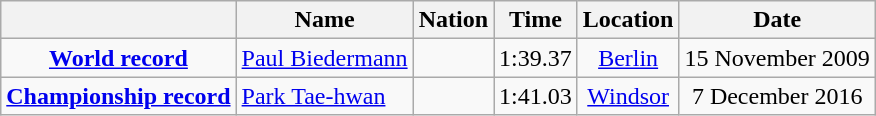<table class=wikitable style=text-align:center>
<tr>
<th></th>
<th>Name</th>
<th>Nation</th>
<th>Time</th>
<th>Location</th>
<th>Date</th>
</tr>
<tr>
<td><strong><a href='#'>World record</a></strong></td>
<td align=left><a href='#'>Paul Biedermann</a></td>
<td align=left></td>
<td align=left>1:39.37</td>
<td><a href='#'>Berlin</a></td>
<td>15 November 2009</td>
</tr>
<tr>
<td><strong><a href='#'>Championship record</a></strong></td>
<td align=left><a href='#'>Park Tae-hwan</a></td>
<td align=left></td>
<td align=left>1:41.03</td>
<td><a href='#'>Windsor</a></td>
<td>7 December 2016</td>
</tr>
</table>
